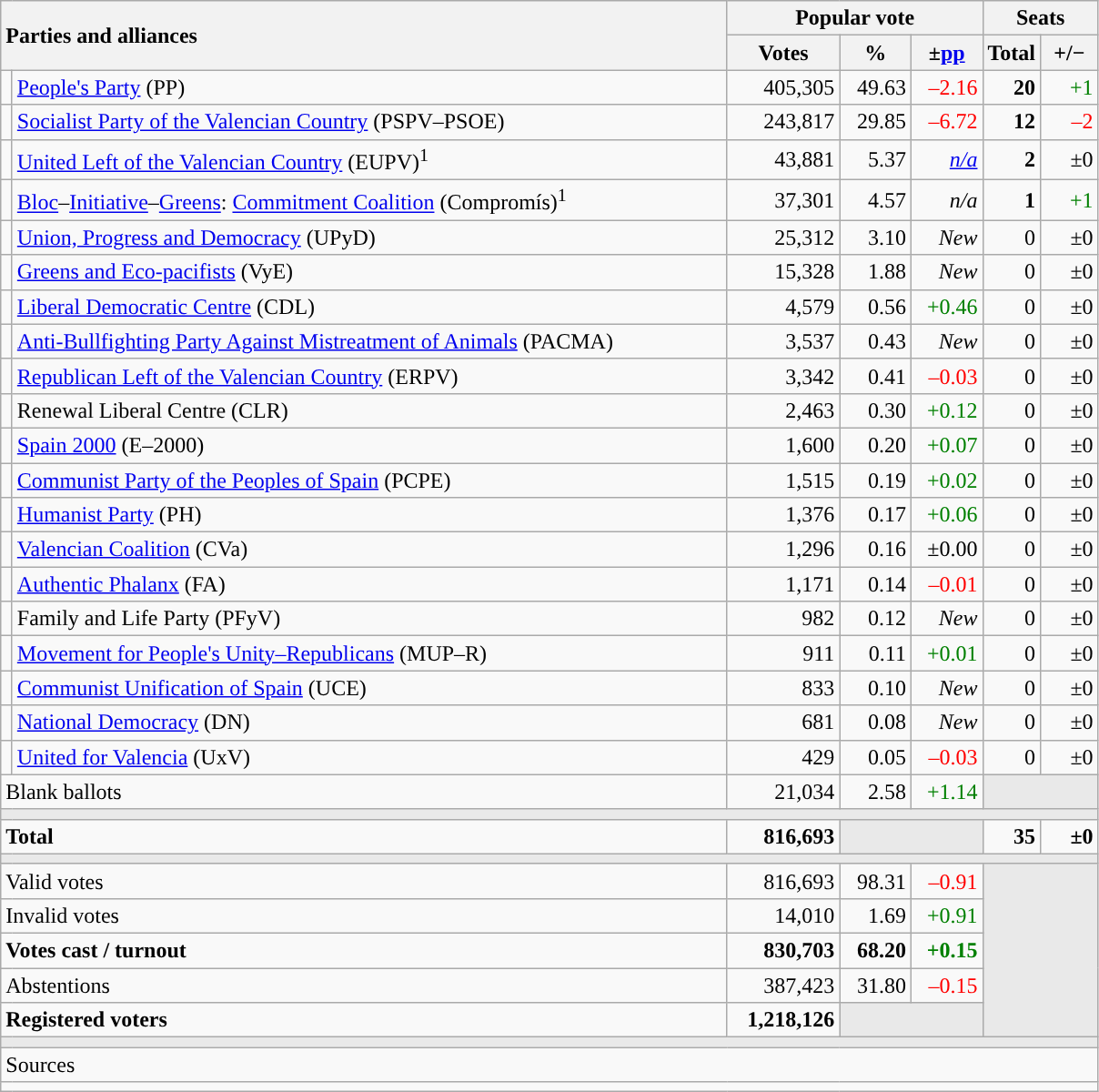<table class="wikitable" style="text-align:right;">
<tr>
<th style="text-align:left;" rowspan="2" colspan="2" width="525">Parties and alliances</th>
<th colspan="3">Popular vote</th>
<th colspan="2">Seats</th>
</tr>
<tr>
<th width="75">Votes</th>
<th width="45">%</th>
<th width="45">±<a href='#'>pp</a></th>
<th width="35">Total</th>
<th width="35">+/−</th>
</tr>
<tr>
<td width="1" style="color:inherit;background:"></td>
<td align="left"><a href='#'>People's Party</a> (PP)</td>
<td>405,305</td>
<td>49.63</td>
<td style="color:red;">–2.16</td>
<td><strong>20</strong></td>
<td style="color:green;">+1</td>
</tr>
<tr>
<td style="color:inherit;background:"></td>
<td align="left"><a href='#'>Socialist Party of the Valencian Country</a> (PSPV–PSOE)</td>
<td>243,817</td>
<td>29.85</td>
<td style="color:red;">–6.72</td>
<td><strong>12</strong></td>
<td style="color:red;">–2</td>
</tr>
<tr>
<td style="color:inherit;background:"></td>
<td align="left"><a href='#'>United Left of the Valencian Country</a> (EUPV)<sup>1</sup></td>
<td>43,881</td>
<td>5.37</td>
<td><em><a href='#'>n/a</a></em></td>
<td><strong>2</strong></td>
<td>±0</td>
</tr>
<tr>
<td style="color:inherit;background:"></td>
<td align="left"><a href='#'>Bloc</a>–<a href='#'>Initiative</a>–<a href='#'>Greens</a>: <a href='#'>Commitment Coalition</a> (Compromís)<sup>1</sup></td>
<td>37,301</td>
<td>4.57</td>
<td><em>n/a</em></td>
<td><strong>1</strong></td>
<td style="color:green;">+1</td>
</tr>
<tr>
<td style="color:inherit;background:"></td>
<td align="left"><a href='#'>Union, Progress and Democracy</a> (UPyD)</td>
<td>25,312</td>
<td>3.10</td>
<td><em>New</em></td>
<td>0</td>
<td>±0</td>
</tr>
<tr>
<td style="color:inherit;background:"></td>
<td align="left"><a href='#'>Greens and Eco-pacifists</a> (VyE)</td>
<td>15,328</td>
<td>1.88</td>
<td><em>New</em></td>
<td>0</td>
<td>±0</td>
</tr>
<tr>
<td style="color:inherit;background:"></td>
<td align="left"><a href='#'>Liberal Democratic Centre</a> (CDL)</td>
<td>4,579</td>
<td>0.56</td>
<td style="color:green;">+0.46</td>
<td>0</td>
<td>±0</td>
</tr>
<tr>
<td style="color:inherit;background:"></td>
<td align="left"><a href='#'>Anti-Bullfighting Party Against Mistreatment of Animals</a> (PACMA)</td>
<td>3,537</td>
<td>0.43</td>
<td><em>New</em></td>
<td>0</td>
<td>±0</td>
</tr>
<tr>
<td style="color:inherit;background:"></td>
<td align="left"><a href='#'>Republican Left of the Valencian Country</a> (ERPV)</td>
<td>3,342</td>
<td>0.41</td>
<td style="color:red;">–0.03</td>
<td>0</td>
<td>±0</td>
</tr>
<tr>
<td style="color:inherit;background:"></td>
<td align="left">Renewal Liberal Centre (CLR)</td>
<td>2,463</td>
<td>0.30</td>
<td style="color:green;">+0.12</td>
<td>0</td>
<td>±0</td>
</tr>
<tr>
<td style="color:inherit;background:"></td>
<td align="left"><a href='#'>Spain 2000</a> (E–2000)</td>
<td>1,600</td>
<td>0.20</td>
<td style="color:green;">+0.07</td>
<td>0</td>
<td>±0</td>
</tr>
<tr>
<td style="color:inherit;background:"></td>
<td align="left"><a href='#'>Communist Party of the Peoples of Spain</a> (PCPE)</td>
<td>1,515</td>
<td>0.19</td>
<td style="color:green;">+0.02</td>
<td>0</td>
<td>±0</td>
</tr>
<tr>
<td style="color:inherit;background:"></td>
<td align="left"><a href='#'>Humanist Party</a> (PH)</td>
<td>1,376</td>
<td>0.17</td>
<td style="color:green;">+0.06</td>
<td>0</td>
<td>±0</td>
</tr>
<tr>
<td style="color:inherit;background:"></td>
<td align="left"><a href='#'>Valencian Coalition</a> (CVa)</td>
<td>1,296</td>
<td>0.16</td>
<td>±0.00</td>
<td>0</td>
<td>±0</td>
</tr>
<tr>
<td style="color:inherit;background:"></td>
<td align="left"><a href='#'>Authentic Phalanx</a> (FA)</td>
<td>1,171</td>
<td>0.14</td>
<td style="color:red;">–0.01</td>
<td>0</td>
<td>±0</td>
</tr>
<tr>
<td style="color:inherit;background:"></td>
<td align="left">Family and Life Party (PFyV)</td>
<td>982</td>
<td>0.12</td>
<td><em>New</em></td>
<td>0</td>
<td>±0</td>
</tr>
<tr>
<td style="color:inherit;background:"></td>
<td align="left"><a href='#'>Movement for People's Unity–Republicans</a> (MUP–R)</td>
<td>911</td>
<td>0.11</td>
<td style="color:green;">+0.01</td>
<td>0</td>
<td>±0</td>
</tr>
<tr>
<td style="color:inherit;background:"></td>
<td align="left"><a href='#'>Communist Unification of Spain</a> (UCE)</td>
<td>833</td>
<td>0.10</td>
<td><em>New</em></td>
<td>0</td>
<td>±0</td>
</tr>
<tr>
<td style="color:inherit;background:"></td>
<td align="left"><a href='#'>National Democracy</a> (DN)</td>
<td>681</td>
<td>0.08</td>
<td><em>New</em></td>
<td>0</td>
<td>±0</td>
</tr>
<tr>
<td style="color:inherit;background:"></td>
<td align="left"><a href='#'>United for Valencia</a> (UxV)</td>
<td>429</td>
<td>0.05</td>
<td style="color:red;">–0.03</td>
<td>0</td>
<td>±0</td>
</tr>
<tr>
<td align="left" colspan="2">Blank ballots</td>
<td>21,034</td>
<td>2.58</td>
<td style="color:green;">+1.14</td>
<td bgcolor="#E9E9E9" colspan="2"></td>
</tr>
<tr>
<td colspan="7" bgcolor="#E9E9E9"></td>
</tr>
<tr style="font-weight:bold;">
<td align="left" colspan="2">Total</td>
<td>816,693</td>
<td bgcolor="#E9E9E9" colspan="2"></td>
<td>35</td>
<td>±0</td>
</tr>
<tr>
<td colspan="7" bgcolor="#E9E9E9"></td>
</tr>
<tr>
<td align="left" colspan="2">Valid votes</td>
<td>816,693</td>
<td>98.31</td>
<td style="color:red;">–0.91</td>
<td bgcolor="#E9E9E9" colspan="2" rowspan="5"></td>
</tr>
<tr>
<td align="left" colspan="2">Invalid votes</td>
<td>14,010</td>
<td>1.69</td>
<td style="color:green;">+0.91</td>
</tr>
<tr style="font-weight:bold;">
<td align="left" colspan="2">Votes cast / turnout</td>
<td>830,703</td>
<td>68.20</td>
<td style="color:green;">+0.15</td>
</tr>
<tr>
<td align="left" colspan="2">Abstentions</td>
<td>387,423</td>
<td>31.80</td>
<td style="color:red;">–0.15</td>
</tr>
<tr style="font-weight:bold;">
<td align="left" colspan="2">Registered voters</td>
<td>1,218,126</td>
<td bgcolor="#E9E9E9" colspan="2"></td>
</tr>
<tr>
<td colspan="7" bgcolor="#E9E9E9"></td>
</tr>
<tr>
<td align="left" colspan="7">Sources</td>
</tr>
<tr>
<td colspan="7" style="text-align:left; max-width:790px;"></td>
</tr>
</table>
